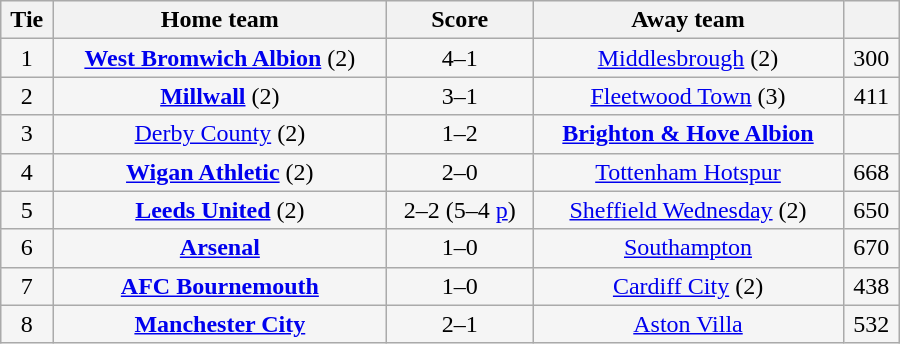<table class="wikitable" style="width: 600px; background:WhiteSmoke; text-align:center; font-size:100%">
<tr>
<th>Tie</th>
<th>Home team</th>
<th>Score</th>
<th>Away team</th>
<th></th>
</tr>
<tr>
<td>1</td>
<td><strong><a href='#'>West Bromwich Albion</a></strong> (2)</td>
<td>4–1</td>
<td><a href='#'>Middlesbrough</a> (2)</td>
<td>300</td>
</tr>
<tr>
<td>2</td>
<td><strong><a href='#'>Millwall</a></strong> (2)</td>
<td>3–1</td>
<td><a href='#'>Fleetwood Town</a> (3)</td>
<td>411</td>
</tr>
<tr>
<td>3</td>
<td><a href='#'>Derby County</a> (2)</td>
<td>1–2</td>
<td><strong><a href='#'>Brighton & Hove Albion</a></strong></td>
<td></td>
</tr>
<tr>
<td>4</td>
<td><strong><a href='#'>Wigan Athletic</a></strong> (2)</td>
<td>2–0</td>
<td><a href='#'>Tottenham Hotspur</a></td>
<td>668</td>
</tr>
<tr>
<td>5</td>
<td><strong><a href='#'>Leeds United</a></strong> (2)</td>
<td>2–2 (5–4 <a href='#'>p</a>)</td>
<td><a href='#'>Sheffield Wednesday</a> (2)</td>
<td>650</td>
</tr>
<tr>
<td>6</td>
<td><strong><a href='#'>Arsenal</a></strong></td>
<td>1–0</td>
<td><a href='#'>Southampton</a></td>
<td>670</td>
</tr>
<tr>
<td>7</td>
<td><strong><a href='#'>AFC Bournemouth</a></strong></td>
<td>1–0</td>
<td><a href='#'>Cardiff City</a> (2)</td>
<td>438</td>
</tr>
<tr>
<td>8</td>
<td><strong><a href='#'>Manchester City</a></strong></td>
<td>2–1</td>
<td><a href='#'>Aston Villa</a></td>
<td>532</td>
</tr>
</table>
